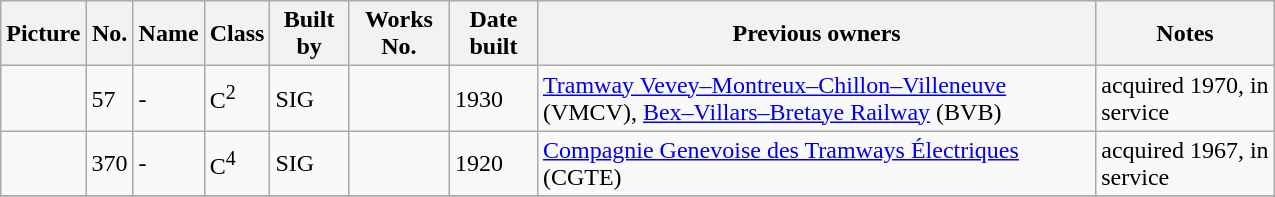<table class="wikitable" width="850">
<tr>
<th>Picture</th>
<th>No.</th>
<th>Name</th>
<th>Class</th>
<th>Built by</th>
<th>Works No.</th>
<th>Date built</th>
<th>Previous owners</th>
<th>Notes</th>
</tr>
<tr>
<td></td>
<td>57</td>
<td>-</td>
<td>C<sup>2</sup></td>
<td>SIG</td>
<td></td>
<td>1930</td>
<td><a href='#'>Tramway Vevey–Montreux–Chillon–Villeneuve</a> (VMCV), <a href='#'>Bex–Villars–Bretaye Railway</a> (BVB)</td>
<td>acquired 1970, in service</td>
</tr>
<tr>
<td></td>
<td>370</td>
<td>-</td>
<td>C<sup>4</sup></td>
<td>SIG</td>
<td></td>
<td>1920</td>
<td><a href='#'>Compagnie Genevoise des Tramways Électriques</a> (CGTE)</td>
<td>acquired 1967, in service</td>
</tr>
<tr>
</tr>
</table>
